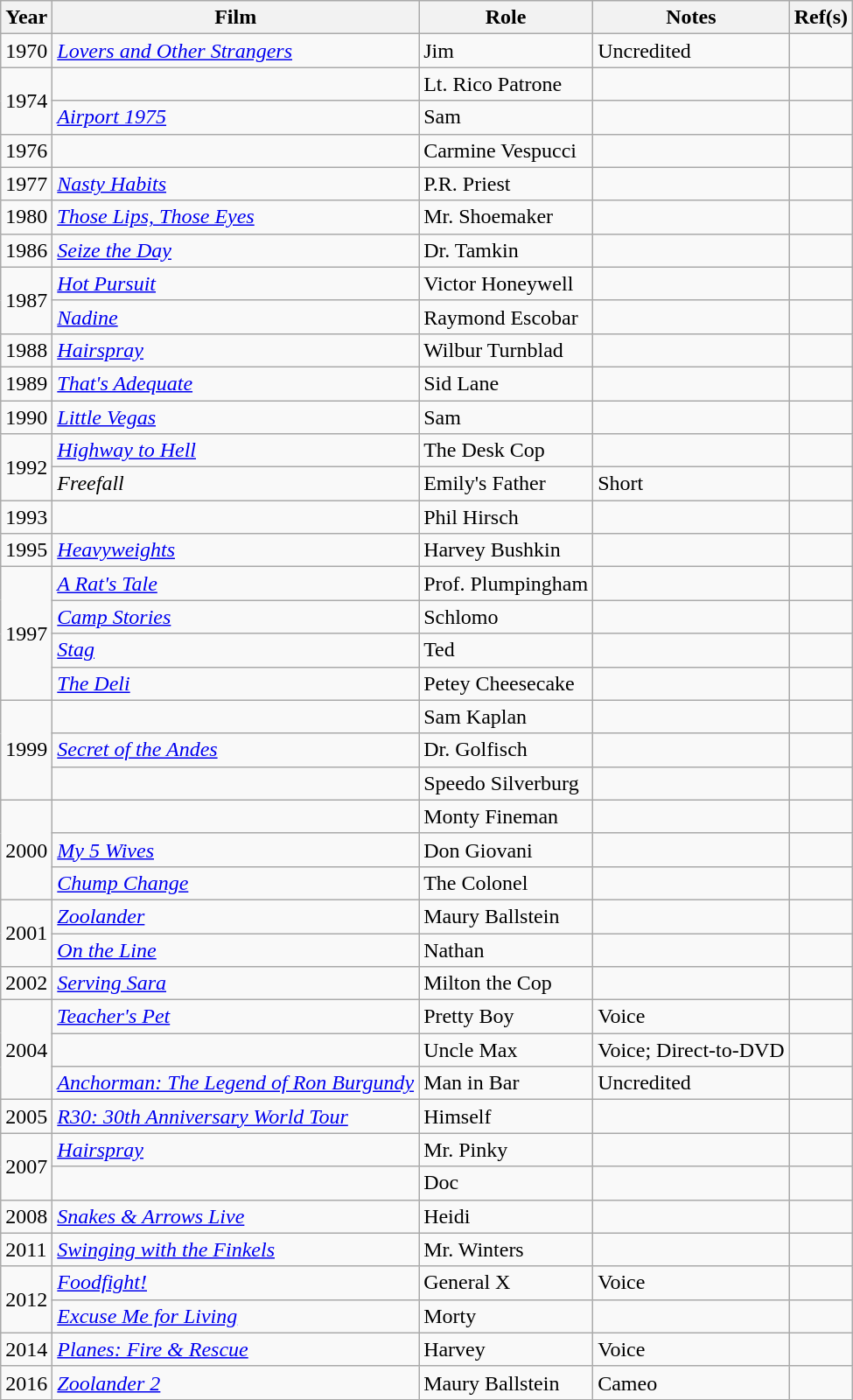<table class="wikitable plainrowheaders sortable">
<tr>
<th scope="col">Year</th>
<th scope="col">Film</th>
<th scope="col">Role</th>
<th class="unsortable" scope="col">Notes</th>
<th class="unsortable" scope="col">Ref(s)</th>
</tr>
<tr>
<td>1970</td>
<td><em><a href='#'>Lovers and Other Strangers</a></em></td>
<td>Jim</td>
<td>Uncredited</td>
<td style="text-align:center;"></td>
</tr>
<tr>
<td rowspan="2">1974</td>
<td></td>
<td>Lt. Rico Patrone</td>
<td></td>
<td style="text-align:center;"></td>
</tr>
<tr>
<td><em><a href='#'>Airport 1975</a></em></td>
<td>Sam</td>
<td></td>
<td style="text-align:center;"></td>
</tr>
<tr>
<td>1976</td>
<td></td>
<td>Carmine Vespucci</td>
<td></td>
<td style="text-align:center;"></td>
</tr>
<tr>
<td>1977</td>
<td><em><a href='#'>Nasty Habits</a></em></td>
<td>P.R. Priest</td>
<td></td>
<td style="text-align:center;"></td>
</tr>
<tr>
<td>1980</td>
<td><em><a href='#'>Those Lips, Those Eyes</a></em></td>
<td>Mr. Shoemaker</td>
<td></td>
<td style="text-align:center;"></td>
</tr>
<tr>
<td>1986</td>
<td><em><a href='#'>Seize the Day</a></em></td>
<td>Dr. Tamkin</td>
<td></td>
<td style="text-align:center;"></td>
</tr>
<tr>
<td rowspan="2">1987</td>
<td><em><a href='#'>Hot Pursuit</a></em></td>
<td>Victor Honeywell</td>
<td></td>
<td style="text-align:center;"></td>
</tr>
<tr>
<td><em><a href='#'>Nadine</a></em></td>
<td>Raymond Escobar</td>
<td></td>
<td style="text-align:center;"></td>
</tr>
<tr>
<td>1988</td>
<td><em><a href='#'>Hairspray</a></em></td>
<td>Wilbur Turnblad</td>
<td></td>
<td style="text-align:center;"></td>
</tr>
<tr>
<td>1989</td>
<td><em><a href='#'>That's Adequate</a></em></td>
<td>Sid Lane</td>
<td></td>
<td style="text-align:center;"></td>
</tr>
<tr>
<td>1990</td>
<td><em><a href='#'>Little Vegas</a></em></td>
<td>Sam</td>
<td></td>
<td g style="text-align:center;"></td>
</tr>
<tr>
<td rowspan="2">1992</td>
<td><em><a href='#'>Highway to Hell</a></em></td>
<td>The Desk Cop</td>
<td></td>
<td style="text-align:center;"></td>
</tr>
<tr>
<td><em>Freefall</em></td>
<td>Emily's Father</td>
<td>Short</td>
<td></td>
</tr>
<tr>
<td>1993</td>
<td></td>
<td>Phil Hirsch</td>
<td></td>
<td style="text-align:center;"></td>
</tr>
<tr>
<td>1995</td>
<td><em><a href='#'>Heavyweights</a></em></td>
<td>Harvey Bushkin</td>
<td></td>
<td style="text-align:center;"></td>
</tr>
<tr>
<td rowspan="4">1997</td>
<td><em><a href='#'>A Rat's Tale</a></em></td>
<td>Prof. Plumpingham</td>
<td></td>
<td style="text-align:center;"></td>
</tr>
<tr>
<td><em><a href='#'>Camp Stories</a></em></td>
<td>Schlomo</td>
<td></td>
<td style="text-align:center;"></td>
</tr>
<tr>
<td><em><a href='#'>Stag</a></em></td>
<td>Ted</td>
<td></td>
<td style="text-align:center;"></td>
</tr>
<tr>
<td><em><a href='#'>The Deli</a></em></td>
<td>Petey Cheesecake</td>
<td></td>
<td style="text-align:center;"></td>
</tr>
<tr>
<td rowspan="3">1999</td>
<td></td>
<td>Sam Kaplan</td>
<td></td>
<td style="text-align:center;"></td>
</tr>
<tr>
<td><em><a href='#'>Secret of the Andes</a></em></td>
<td>Dr. Golfisch</td>
<td></td>
<td style="text-align:center;"></td>
</tr>
<tr>
<td></td>
<td>Speedo Silverburg</td>
<td></td>
<td style="text-align:center;"></td>
</tr>
<tr>
<td rowspan="3">2000</td>
<td></td>
<td>Monty Fineman</td>
<td></td>
<td style="text-align:center;"></td>
</tr>
<tr>
<td><em><a href='#'>My 5 Wives</a></em></td>
<td>Don Giovani</td>
<td></td>
<td style="text-align:center;"></td>
</tr>
<tr>
<td><em><a href='#'>Chump Change</a></em></td>
<td>The Colonel</td>
<td></td>
<td style="text-align:center;"></td>
</tr>
<tr>
<td rowspan="2">2001</td>
<td><em><a href='#'>Zoolander</a></em></td>
<td>Maury Ballstein</td>
<td></td>
<td style="text-align:center;"></td>
</tr>
<tr>
<td><em><a href='#'>On the Line</a></em></td>
<td>Nathan</td>
<td></td>
<td style="text-align:center;"></td>
</tr>
<tr>
<td>2002</td>
<td><em><a href='#'>Serving Sara</a></em></td>
<td>Milton the Cop</td>
<td></td>
<td style="text-align:center;"></td>
</tr>
<tr>
<td rowspan="3">2004</td>
<td><em><a href='#'>Teacher's Pet</a></em></td>
<td>Pretty Boy</td>
<td>Voice</td>
<td style="text-align:center;"></td>
</tr>
<tr>
<td></td>
<td>Uncle Max</td>
<td>Voice; Direct-to-DVD</td>
<td style="text-align:center;"></td>
</tr>
<tr>
<td><em><a href='#'>Anchorman: The Legend of Ron Burgundy</a></em></td>
<td>Man in Bar</td>
<td>Uncredited</td>
<td style="text-align:center;"></td>
</tr>
<tr>
<td>2005</td>
<td><em><a href='#'>R30: 30th Anniversary World Tour</a></em></td>
<td>Himself</td>
<td></td>
<td style="text-align:center;"></td>
</tr>
<tr>
<td rowspan="2">2007</td>
<td><em><a href='#'>Hairspray</a></em></td>
<td>Mr. Pinky</td>
<td></td>
<td style="text-align:center;"></td>
</tr>
<tr>
<td></td>
<td>Doc</td>
<td></td>
<td style="text-align:center;"></td>
</tr>
<tr>
<td>2008</td>
<td><em><a href='#'>Snakes & Arrows Live</a></em></td>
<td>Heidi</td>
<td></td>
<td style="text-align:center;"></td>
</tr>
<tr>
<td>2011</td>
<td><em><a href='#'>Swinging with the Finkels</a></em></td>
<td>Mr. Winters</td>
<td></td>
<td style="text-align:center;"></td>
</tr>
<tr>
<td rowspan="2">2012</td>
<td><em><a href='#'>Foodfight!</a></em></td>
<td>General X</td>
<td>Voice</td>
<td style="text-align:center;"></td>
</tr>
<tr>
<td><em><a href='#'>Excuse Me for Living</a></em></td>
<td>Morty</td>
<td></td>
<td style="text-align:center;"></td>
</tr>
<tr>
<td>2014</td>
<td><em><a href='#'>Planes: Fire & Rescue</a></em></td>
<td>Harvey</td>
<td>Voice</td>
<td style="text-align:center;"></td>
</tr>
<tr>
<td>2016</td>
<td><em><a href='#'>Zoolander 2</a></em></td>
<td>Maury Ballstein</td>
<td>Cameo</td>
<td style="text-align:center;"></td>
</tr>
<tr>
</tr>
</table>
